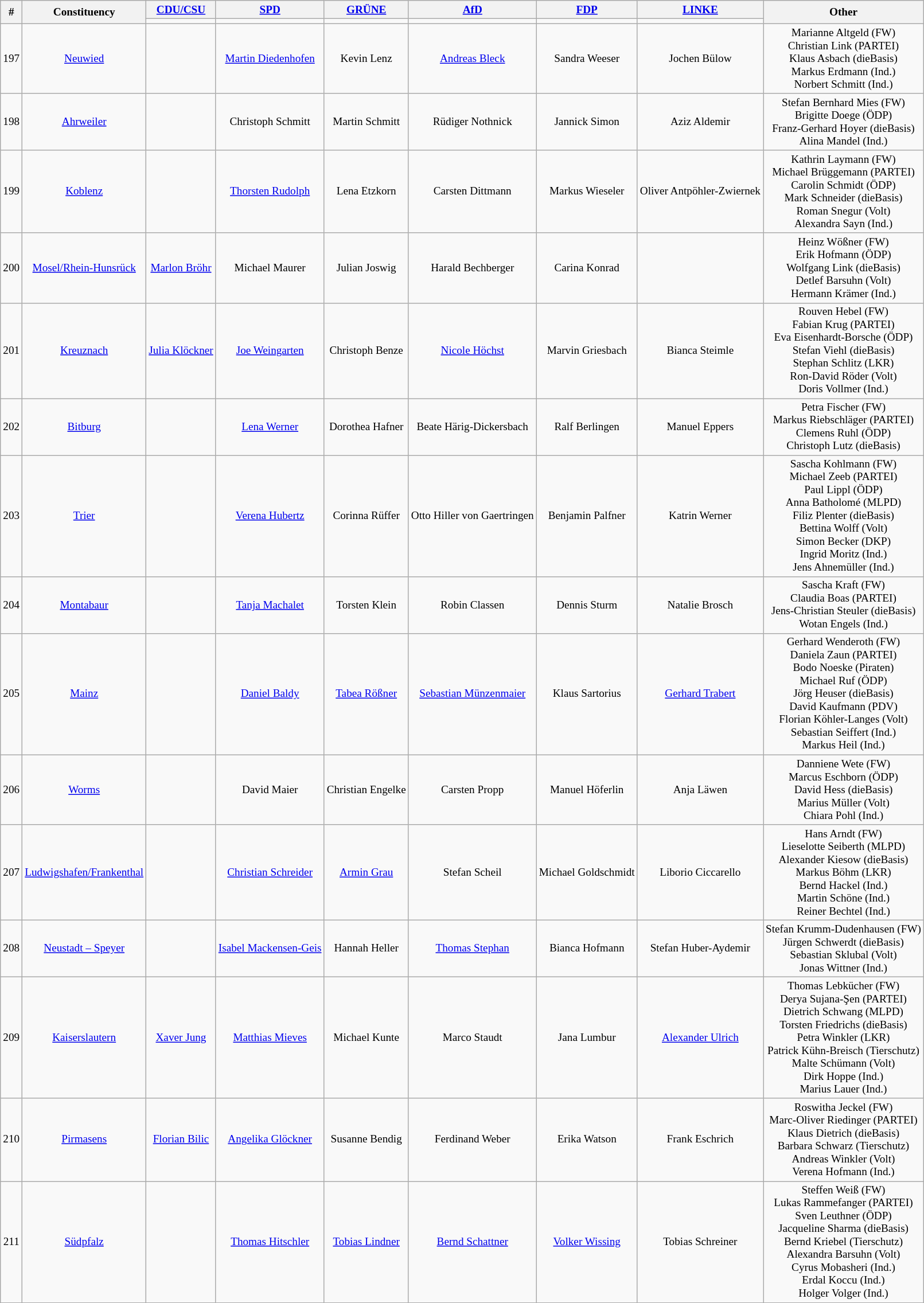<table class=wikitable style="text-align:center; font-size:80%">
<tr>
<th rowspan=2>#</th>
<th rowspan=2>Constituency</th>
<th><a href='#'>CDU/CSU</a></th>
<th><a href='#'>SPD</a></th>
<th><a href='#'>GRÜNE</a></th>
<th><a href='#'>AfD</a></th>
<th><a href='#'>FDP</a></th>
<th><a href='#'>LINKE</a></th>
<th rowspan=2>Other</th>
</tr>
<tr>
<td bgcolor=></td>
<td bgcolor=></td>
<td bgcolor=></td>
<td bgcolor=></td>
<td bgcolor=></td>
<td bgcolor=></td>
</tr>
<tr>
<td>197</td>
<td><a href='#'>Neuwied</a></td>
<td></td>
<td><a href='#'>Martin Diedenhofen</a></td>
<td>Kevin Lenz</td>
<td><a href='#'>Andreas Bleck</a></td>
<td>Sandra Weeser</td>
<td>Jochen Bülow</td>
<td>Marianne Altgeld (FW)<br>Christian Link (PARTEI)<br>Klaus Asbach (dieBasis)<br>Markus Erdmann (Ind.)<br>Norbert Schmitt (Ind.)</td>
</tr>
<tr>
<td>198</td>
<td><a href='#'>Ahrweiler</a></td>
<td></td>
<td>Christoph Schmitt</td>
<td>Martin Schmitt</td>
<td>Rüdiger Nothnick</td>
<td>Jannick Simon</td>
<td>Aziz Aldemir</td>
<td>Stefan Bernhard Mies (FW)<br>Brigitte Doege (ÖDP)<br>Franz-Gerhard Hoyer (dieBasis)<br>Alina Mandel (Ind.)</td>
</tr>
<tr>
<td>199</td>
<td><a href='#'>Koblenz</a></td>
<td></td>
<td><a href='#'>Thorsten Rudolph</a></td>
<td>Lena Etzkorn</td>
<td>Carsten Dittmann</td>
<td>Markus Wieseler</td>
<td>Oliver Antpöhler-Zwiernek</td>
<td>Kathrin Laymann (FW)<br>Michael Brüggemann (PARTEI)<br>Carolin Schmidt (ÖDP)<br>Mark Schneider (dieBasis)<br>Roman Snegur (Volt)<br>Alexandra Sayn (Ind.)</td>
</tr>
<tr>
<td>200</td>
<td><a href='#'>Mosel/Rhein-Hunsrück</a></td>
<td><a href='#'>Marlon Bröhr</a></td>
<td>Michael Maurer</td>
<td>Julian Joswig</td>
<td>Harald Bechberger</td>
<td>Carina Konrad</td>
<td></td>
<td>Heinz Wößner (FW)<br>Erik Hofmann (ÖDP)<br>Wolfgang Link (dieBasis)<br>Detlef Barsuhn (Volt)<br>Hermann Krämer (Ind.)</td>
</tr>
<tr>
<td>201</td>
<td><a href='#'>Kreuznach</a></td>
<td><a href='#'>Julia Klöckner</a></td>
<td><a href='#'>Joe Weingarten</a></td>
<td>Christoph Benze</td>
<td><a href='#'>Nicole Höchst</a></td>
<td>Marvin Griesbach</td>
<td>Bianca Steimle</td>
<td>Rouven Hebel (FW)<br>Fabian Krug (PARTEI)<br>Eva Eisenhardt-Borsche (ÖDP)<br>Stefan Viehl (dieBasis)<br>Stephan Schlitz (LKR)<br>Ron-David Röder (Volt)<br>Doris Vollmer (Ind.)</td>
</tr>
<tr>
<td>202</td>
<td><a href='#'>Bitburg</a></td>
<td></td>
<td><a href='#'>Lena Werner</a></td>
<td>Dorothea Hafner</td>
<td>Beate Härig-Dickersbach</td>
<td>Ralf Berlingen</td>
<td>Manuel Eppers</td>
<td>Petra Fischer (FW)<br>Markus Riebschläger (PARTEI)<br>Clemens Ruhl (ÖDP)<br>Christoph Lutz (dieBasis)</td>
</tr>
<tr>
<td>203</td>
<td><a href='#'>Trier</a></td>
<td></td>
<td><a href='#'>Verena Hubertz</a></td>
<td>Corinna Rüffer</td>
<td>Otto Hiller von Gaertringen</td>
<td>Benjamin Palfner</td>
<td>Katrin Werner</td>
<td>Sascha Kohlmann (FW)<br>Michael Zeeb (PARTEI)<br>Paul Lippl (ÖDP)<br>Anna Batholomé (MLPD)<br>Filiz Plenter (dieBasis)<br>Bettina Wolff (Volt)<br>Simon Becker (DKP)<br>Ingrid Moritz (Ind.)<br>Jens Ahnemüller (Ind.)</td>
</tr>
<tr>
<td>204</td>
<td><a href='#'>Montabaur</a></td>
<td></td>
<td><a href='#'>Tanja Machalet</a></td>
<td>Torsten Klein</td>
<td>Robin Classen</td>
<td>Dennis Sturm</td>
<td>Natalie Brosch</td>
<td>Sascha Kraft (FW)<br>Claudia Boas (PARTEI)<br>Jens-Christian Steuler (dieBasis)<br>Wotan Engels (Ind.)</td>
</tr>
<tr>
<td>205</td>
<td><a href='#'>Mainz</a></td>
<td></td>
<td><a href='#'>Daniel Baldy</a></td>
<td><a href='#'>Tabea Rößner</a></td>
<td><a href='#'>Sebastian Münzenmaier</a></td>
<td>Klaus Sartorius</td>
<td><a href='#'>Gerhard Trabert</a></td>
<td>Gerhard Wenderoth (FW)<br>Daniela Zaun (PARTEI)<br>Bodo Noeske (Piraten)<br>Michael Ruf (ÖDP)<br>Jörg Heuser (dieBasis)<br>David Kaufmann (PDV)<br>Florian Köhler-Langes (Volt)<br>Sebastian Seiffert (Ind.)<br>Markus Heil (Ind.)</td>
</tr>
<tr>
<td>206</td>
<td><a href='#'>Worms</a></td>
<td></td>
<td>David Maier</td>
<td>Christian Engelke</td>
<td>Carsten Propp</td>
<td>Manuel Höferlin</td>
<td>Anja Läwen</td>
<td>Danniene Wete (FW)<br>Marcus Eschborn (ÖDP)<br>David Hess (dieBasis)<br>Marius Müller (Volt)<br>Chiara Pohl (Ind.)</td>
</tr>
<tr>
<td>207</td>
<td><a href='#'>Ludwigshafen/Frankenthal</a></td>
<td></td>
<td><a href='#'>Christian Schreider</a></td>
<td><a href='#'>Armin Grau</a></td>
<td>Stefan Scheil</td>
<td>Michael Goldschmidt</td>
<td>Liborio Ciccarello</td>
<td>Hans Arndt (FW)<br>Lieselotte Seiberth (MLPD)<br>Alexander Kiesow (dieBasis)<br>Markus Böhm (LKR)<br>Bernd Hackel (Ind.)<br>Martin Schöne (Ind.)<br>Reiner Bechtel (Ind.)</td>
</tr>
<tr>
<td>208</td>
<td><a href='#'>Neustadt – Speyer</a></td>
<td></td>
<td><a href='#'>Isabel Mackensen-Geis</a></td>
<td>Hannah Heller</td>
<td><a href='#'>Thomas Stephan</a></td>
<td>Bianca Hofmann</td>
<td>Stefan Huber-Aydemir</td>
<td>Stefan Krumm-Dudenhausen (FW)<br>Jürgen Schwerdt (dieBasis)<br>Sebastian Sklubal (Volt)<br>Jonas Wittner (Ind.)</td>
</tr>
<tr>
<td>209</td>
<td><a href='#'>Kaiserslautern</a></td>
<td><a href='#'>Xaver Jung</a></td>
<td><a href='#'>Matthias Mieves</a></td>
<td>Michael Kunte</td>
<td>Marco Staudt</td>
<td>Jana Lumbur</td>
<td><a href='#'>Alexander Ulrich</a></td>
<td>Thomas Lebkücher (FW)<br>Derya Sujana-Şen (PARTEI)<br>Dietrich Schwang (MLPD)<br>Torsten Friedrichs (dieBasis)<br>Petra Winkler (LKR)<br>Patrick Kühn-Breisch (Tierschutz)<br>Malte Schümann (Volt)<br>Dirk Hoppe (Ind.)<br>Marius Lauer (Ind.)</td>
</tr>
<tr>
<td>210</td>
<td><a href='#'>Pirmasens</a></td>
<td><a href='#'>Florian Bilic</a></td>
<td><a href='#'>Angelika Glöckner</a></td>
<td>Susanne Bendig</td>
<td>Ferdinand Weber</td>
<td>Erika Watson</td>
<td>Frank Eschrich</td>
<td>Roswitha Jeckel (FW)<br>Marc-Oliver Riedinger (PARTEI)<br>Klaus Dietrich (dieBasis)<br>Barbara Schwarz (Tierschutz)<br>Andreas Winkler (Volt)<br>Verena Hofmann (Ind.)</td>
</tr>
<tr>
<td>211</td>
<td><a href='#'>Südpfalz</a></td>
<td></td>
<td><a href='#'>Thomas Hitschler</a></td>
<td><a href='#'>Tobias Lindner</a></td>
<td><a href='#'>Bernd Schattner</a></td>
<td><a href='#'>Volker Wissing</a></td>
<td>Tobias Schreiner</td>
<td>Steffen Weiß (FW)<br>Lukas Rammefanger (PARTEI)<br>Sven Leuthner (ÖDP)<br>Jacqueline Sharma (dieBasis)<br>Bernd Kriebel (Tierschutz)<br>Alexandra Barsuhn (Volt)<br>Cyrus Mobasheri (Ind.)<br>Erdal Koccu (Ind.)<br>Holger Volger (Ind.)</td>
</tr>
</table>
